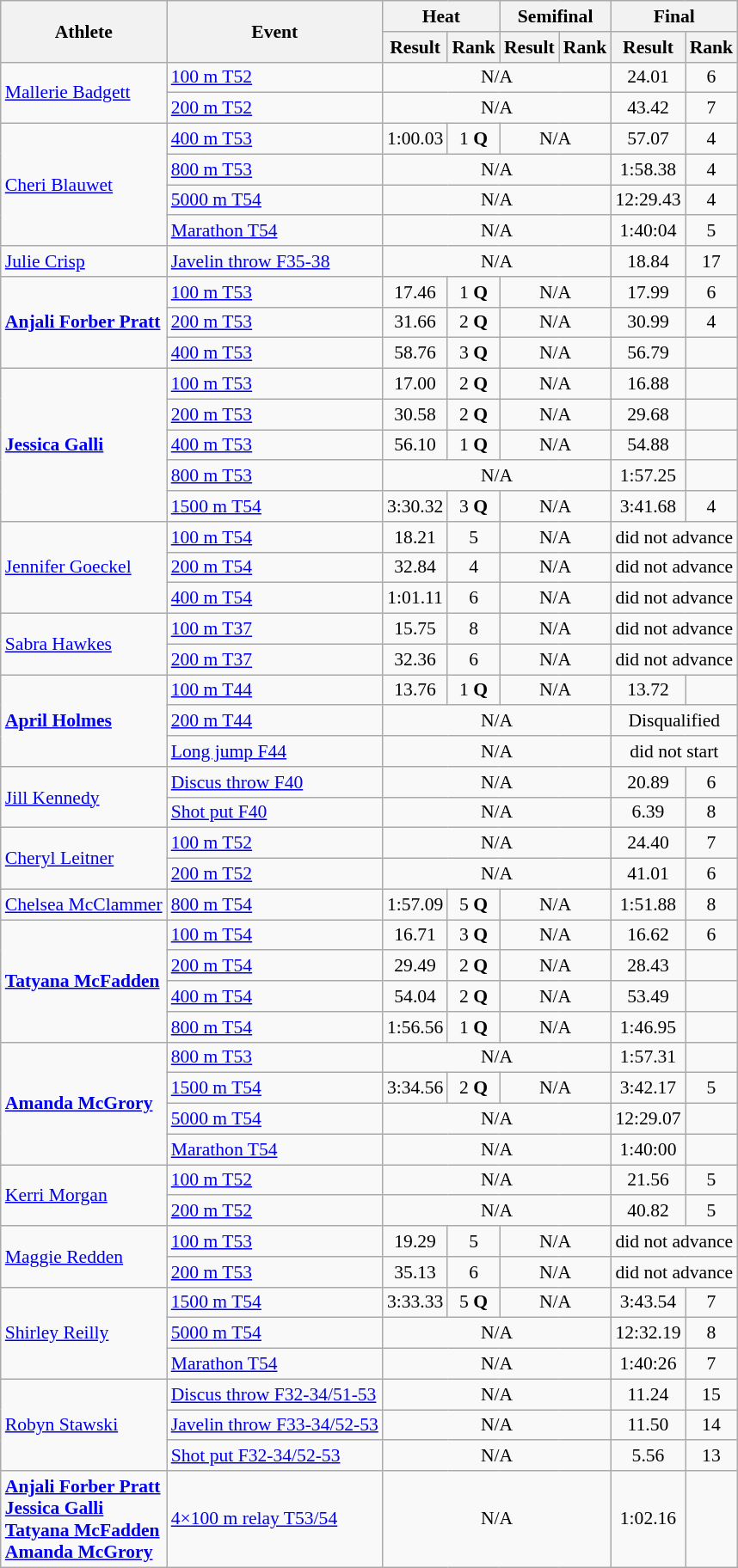<table class="wikitable" style="font-size:90%">
<tr>
<th rowspan="2">Athlete</th>
<th rowspan="2">Event</th>
<th colspan="2">Heat</th>
<th colspan="2">Semifinal</th>
<th colspan="2">Final</th>
</tr>
<tr>
<th>Result</th>
<th>Rank</th>
<th>Result</th>
<th>Rank</th>
<th>Result</th>
<th>Rank</th>
</tr>
<tr>
<td rowspan="2"><a href='#'>Mallerie Badgett</a></td>
<td><a href='#'>100 m T52</a></td>
<td align="center" colspan="4">N/A</td>
<td align="center">24.01</td>
<td align="center">6</td>
</tr>
<tr>
<td><a href='#'>200 m T52</a></td>
<td align="center" colspan="4">N/A</td>
<td align="center">43.42</td>
<td align="center">7</td>
</tr>
<tr>
<td rowspan="4"><a href='#'>Cheri Blauwet</a></td>
<td><a href='#'>400 m T53</a></td>
<td align="center">1:00.03</td>
<td align="center">1 <strong>Q</strong></td>
<td align="center" colspan="2">N/A</td>
<td align="center">57.07</td>
<td align="center">4</td>
</tr>
<tr>
<td><a href='#'>800 m T53</a></td>
<td align="center" colspan="4">N/A</td>
<td align="center">1:58.38</td>
<td align="center">4</td>
</tr>
<tr>
<td><a href='#'>5000 m T54</a></td>
<td align="center" colspan="4">N/A</td>
<td align="center">12:29.43</td>
<td align="center">4</td>
</tr>
<tr>
<td><a href='#'>Marathon T54</a></td>
<td align="center" colspan="4">N/A</td>
<td align="center">1:40:04</td>
<td align="center">5</td>
</tr>
<tr>
<td><a href='#'>Julie Crisp</a></td>
<td><a href='#'>Javelin throw F35-38</a></td>
<td align="center" colspan="4">N/A</td>
<td align="center">18.84</td>
<td align="center">17</td>
</tr>
<tr>
<td rowspan="3"><strong><a href='#'>Anjali Forber Pratt</a></strong></td>
<td><a href='#'>100 m T53</a></td>
<td align="center">17.46</td>
<td align="center">1 <strong>Q</strong></td>
<td align="center" colspan="2">N/A</td>
<td align="center">17.99</td>
<td align="center">6</td>
</tr>
<tr>
<td><a href='#'>200 m T53</a></td>
<td align="center">31.66</td>
<td align="center">2 <strong>Q</strong></td>
<td align="center" colspan="2">N/A</td>
<td align="center">30.99</td>
<td align="center">4</td>
</tr>
<tr>
<td><a href='#'>400 m T53</a></td>
<td align="center">58.76</td>
<td align="center">3 <strong>Q</strong></td>
<td align="center" colspan="2">N/A</td>
<td align="center">56.79</td>
<td align="center"></td>
</tr>
<tr>
<td rowspan="5"><strong><a href='#'>Jessica Galli</a></strong></td>
<td><a href='#'>100 m T53</a></td>
<td align="center">17.00</td>
<td align="center">2 <strong>Q</strong></td>
<td align="center" colspan="2">N/A</td>
<td align="center">16.88</td>
<td align="center"></td>
</tr>
<tr>
<td><a href='#'>200 m T53</a></td>
<td align="center">30.58</td>
<td align="center">2 <strong>Q</strong></td>
<td align="center" colspan="2">N/A</td>
<td align="center">29.68</td>
<td align="center"></td>
</tr>
<tr>
<td><a href='#'>400 m T53</a></td>
<td align="center">56.10 </td>
<td align="center">1 <strong>Q</strong></td>
<td align="center" colspan="2">N/A</td>
<td align="center">54.88 </td>
<td align="center"></td>
</tr>
<tr>
<td><a href='#'>800 m T53</a></td>
<td align="center" colspan="4">N/A</td>
<td align="center">1:57.25</td>
<td align="center"></td>
</tr>
<tr>
<td><a href='#'>1500 m T54</a></td>
<td align="center">3:30.32</td>
<td align="center">3 <strong>Q</strong></td>
<td align="center" colspan="2">N/A</td>
<td align="center">3:41.68</td>
<td align="center">4</td>
</tr>
<tr>
<td rowspan="3"><a href='#'>Jennifer Goeckel</a></td>
<td><a href='#'>100 m T54</a></td>
<td align="center">18.21</td>
<td align="center">5</td>
<td align="center" colspan="2">N/A</td>
<td align="center" colspan="2">did not advance</td>
</tr>
<tr>
<td><a href='#'>200 m T54</a></td>
<td align="center">32.84</td>
<td align="center">4</td>
<td align="center" colspan="2">N/A</td>
<td align="center" colspan="2">did not advance</td>
</tr>
<tr>
<td><a href='#'>400 m T54</a></td>
<td align="center">1:01.11</td>
<td align="center">6</td>
<td align="center" colspan="2">N/A</td>
<td align="center" colspan="2">did not advance</td>
</tr>
<tr>
<td rowspan="2"><a href='#'>Sabra Hawkes</a></td>
<td><a href='#'>100 m T37</a></td>
<td align="center">15.75</td>
<td align="center">8</td>
<td align="center" colspan="2">N/A</td>
<td align="center" colspan="2">did not advance</td>
</tr>
<tr>
<td><a href='#'>200 m T37</a></td>
<td align="center">32.36</td>
<td align="center">6</td>
<td align="center" colspan="2">N/A</td>
<td align="center" colspan="2">did not advance</td>
</tr>
<tr>
<td rowspan="3"><strong><a href='#'>April Holmes</a></strong></td>
<td><a href='#'>100 m T44</a></td>
<td align="center">13.76</td>
<td align="center">1 <strong>Q</strong></td>
<td align="center" colspan="2">N/A</td>
<td align="center">13.72</td>
<td align="center"></td>
</tr>
<tr>
<td><a href='#'>200 m T44</a></td>
<td align="center" colspan="4">N/A</td>
<td align="center" colspan="2">Disqualified</td>
</tr>
<tr>
<td><a href='#'>Long jump F44</a></td>
<td align="center" colspan="4">N/A</td>
<td align="center" colspan="2">did not start</td>
</tr>
<tr>
<td rowspan="2"><a href='#'>Jill Kennedy</a></td>
<td><a href='#'>Discus throw F40</a></td>
<td align="center" colspan="4">N/A</td>
<td align="center">20.89</td>
<td align="center">6</td>
</tr>
<tr>
<td><a href='#'>Shot put F40</a></td>
<td align="center" colspan="4">N/A</td>
<td align="center">6.39</td>
<td align="center">8</td>
</tr>
<tr>
<td rowspan="2"><a href='#'>Cheryl Leitner</a></td>
<td><a href='#'>100 m T52</a></td>
<td align="center" colspan="4">N/A</td>
<td align="center">24.40</td>
<td align="center">7</td>
</tr>
<tr>
<td><a href='#'>200 m T52</a></td>
<td align="center" colspan="4">N/A</td>
<td align="center">41.01</td>
<td align="center">6</td>
</tr>
<tr>
<td><a href='#'>Chelsea McClammer</a></td>
<td><a href='#'>800 m T54</a></td>
<td align="center">1:57.09</td>
<td align="center">5 <strong>Q</strong></td>
<td align="center" colspan="2">N/A</td>
<td align="center">1:51.88</td>
<td align="center">8</td>
</tr>
<tr>
<td rowspan="4"><strong><a href='#'>Tatyana McFadden</a></strong></td>
<td><a href='#'>100 m T54</a></td>
<td align="center">16.71</td>
<td align="center">3 <strong>Q</strong></td>
<td align="center" colspan="2">N/A</td>
<td align="center">16.62</td>
<td align="center">6</td>
</tr>
<tr>
<td><a href='#'>200 m T54</a></td>
<td align="center">29.49</td>
<td align="center">2 <strong>Q</strong></td>
<td align="center" colspan="2">N/A</td>
<td align="center">28.43</td>
<td align="center"></td>
</tr>
<tr>
<td><a href='#'>400 m T54</a></td>
<td align="center">54.04</td>
<td align="center">2 <strong>Q</strong></td>
<td align="center" colspan="2">N/A</td>
<td align="center">53.49</td>
<td align="center"></td>
</tr>
<tr>
<td><a href='#'>800 m T54</a></td>
<td align="center">1:56.56</td>
<td align="center">1 <strong>Q</strong></td>
<td align="center" colspan="2">N/A</td>
<td align="center">1:46.95</td>
<td align="center"></td>
</tr>
<tr>
<td rowspan="4"><strong><a href='#'>Amanda McGrory</a></strong></td>
<td><a href='#'>800 m T53</a></td>
<td align="center" colspan="4">N/A</td>
<td align="center">1:57.31</td>
<td align="center"></td>
</tr>
<tr>
<td><a href='#'>1500 m T54</a></td>
<td align="center">3:34.56</td>
<td align="center">2 <strong>Q</strong></td>
<td align="center" colspan="2">N/A</td>
<td align="center">3:42.17</td>
<td align="center">5</td>
</tr>
<tr>
<td><a href='#'>5000 m T54</a></td>
<td align="center" colspan="4">N/A</td>
<td align="center">12:29.07</td>
<td align="center"></td>
</tr>
<tr>
<td><a href='#'>Marathon T54</a></td>
<td align="center" colspan="4">N/A</td>
<td align="center">1:40:00</td>
<td align="center"></td>
</tr>
<tr>
<td rowspan="2"><a href='#'>Kerri Morgan</a></td>
<td><a href='#'>100 m T52</a></td>
<td align="center" colspan="4">N/A</td>
<td align="center">21.56</td>
<td align="center">5</td>
</tr>
<tr>
<td><a href='#'>200 m T52</a></td>
<td align="center" colspan="4">N/A</td>
<td align="center">40.82</td>
<td align="center">5</td>
</tr>
<tr>
<td rowspan="2"><a href='#'>Maggie Redden</a></td>
<td><a href='#'>100 m T53</a></td>
<td align="center">19.29</td>
<td align="center">5</td>
<td align="center" colspan="2">N/A</td>
<td align="center" colspan="2">did not advance</td>
</tr>
<tr>
<td><a href='#'>200 m T53</a></td>
<td align="center">35.13</td>
<td align="center">6</td>
<td align="center" colspan="2">N/A</td>
<td align="center" colspan="2">did not advance</td>
</tr>
<tr>
<td rowspan="3"><a href='#'>Shirley Reilly</a></td>
<td><a href='#'>1500 m T54</a></td>
<td align="center">3:33.33</td>
<td align="center">5 <strong>Q</strong></td>
<td align="center" colspan="2">N/A</td>
<td align="center">3:43.54</td>
<td align="center">7</td>
</tr>
<tr>
<td><a href='#'>5000 m T54</a></td>
<td align="center" colspan="4">N/A</td>
<td align="center">12:32.19</td>
<td align="center">8</td>
</tr>
<tr>
<td><a href='#'>Marathon T54</a></td>
<td align="center" colspan="4">N/A</td>
<td align="center">1:40:26</td>
<td align="center">7</td>
</tr>
<tr>
<td rowspan="3"><a href='#'>Robyn Stawski</a></td>
<td><a href='#'>Discus throw F32-34/51-53</a></td>
<td align="center" colspan="4">N/A</td>
<td align="center">11.24</td>
<td align="center">15</td>
</tr>
<tr>
<td><a href='#'>Javelin throw F33-34/52-53</a></td>
<td align="center" colspan="4">N/A</td>
<td align="center">11.50</td>
<td align="center">14</td>
</tr>
<tr>
<td><a href='#'>Shot put F32-34/52-53</a></td>
<td align="center" colspan="4">N/A</td>
<td align="center">5.56</td>
<td align="center">13</td>
</tr>
<tr>
<td><strong><a href='#'>Anjali Forber Pratt</a><br><a href='#'>Jessica Galli</a><br><a href='#'>Tatyana McFadden</a><br><a href='#'>Amanda McGrory</a></strong></td>
<td><a href='#'>4×100 m relay T53/54</a></td>
<td align="center" colspan="4">N/A</td>
<td align="center">1:02.16</td>
<td align="center"></td>
</tr>
</table>
